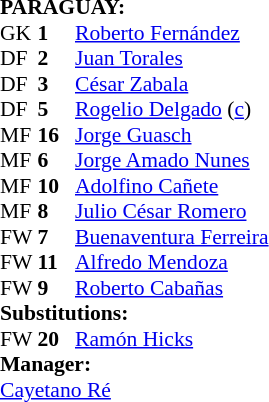<table style="font-size: 90%" cellspacing="0" cellpadding="0">
<tr>
<td colspan=4><br><strong>PARAGUAY:</strong></td>
</tr>
<tr>
<th width="25"></th>
<th width="25"></th>
</tr>
<tr>
<td>GK</td>
<td><strong>1</strong></td>
<td><a href='#'>Roberto Fernández</a></td>
</tr>
<tr>
<td>DF</td>
<td><strong>2</strong></td>
<td><a href='#'>Juan Torales</a></td>
</tr>
<tr>
<td>DF</td>
<td><strong>3</strong></td>
<td><a href='#'>César Zabala</a></td>
</tr>
<tr>
<td>DF</td>
<td><strong>5</strong></td>
<td><a href='#'>Rogelio Delgado</a> (<a href='#'>c</a>)</td>
</tr>
<tr>
<td>MF</td>
<td><strong>16</strong></td>
<td><a href='#'>Jorge Guasch</a></td>
</tr>
<tr>
<td>MF</td>
<td><strong>6</strong></td>
<td><a href='#'>Jorge Amado Nunes</a></td>
</tr>
<tr>
<td>MF</td>
<td><strong>10</strong></td>
<td><a href='#'>Adolfino Cañete</a></td>
</tr>
<tr>
<td>MF</td>
<td><strong>8</strong></td>
<td><a href='#'>Julio César Romero</a></td>
<td></td>
</tr>
<tr>
<td>FW</td>
<td><strong>7</strong></td>
<td><a href='#'>Buenaventura Ferreira</a></td>
</tr>
<tr>
<td>FW</td>
<td><strong>11</strong></td>
<td><a href='#'>Alfredo Mendoza</a></td>
<td></td>
<td></td>
</tr>
<tr>
<td>FW</td>
<td><strong>9</strong></td>
<td><a href='#'>Roberto Cabañas</a></td>
</tr>
<tr>
<td colspan=3><strong>Substitutions:</strong></td>
</tr>
<tr>
<td>FW</td>
<td><strong>20</strong></td>
<td><a href='#'>Ramón Hicks</a></td>
<td></td>
<td></td>
</tr>
<tr>
<td colspan=3><strong>Manager:</strong></td>
</tr>
<tr>
<td colspan=3> <a href='#'>Cayetano Ré</a></td>
</tr>
</table>
